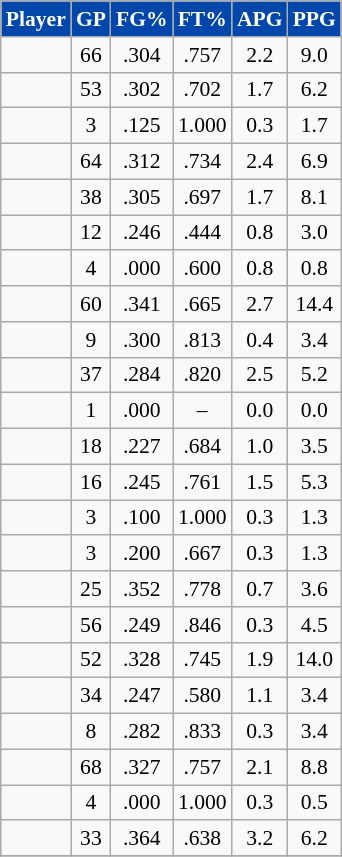<table class="wikitable sortable" style="font-size:90%; text-align:center;">
<tr>
<th style="background:#0047AB;color:#FFFFFF;">Player</th>
<th style="background:#0047AB;color:#FFFFFF;">GP</th>
<th style="background:#0047AB;color:#FFFFFF;">FG%</th>
<th style="background:#0047AB;color:#FFFFFF;">FT%</th>
<th style="background:#0047AB;color:#FFFFFF;">APG</th>
<th style="background:#0047AB;color:#FFFFFF;">PPG</th>
</tr>
<tr>
<td></td>
<td>66</td>
<td>.304</td>
<td>.757</td>
<td>2.2</td>
<td>9.0</td>
</tr>
<tr>
<td></td>
<td>53</td>
<td>.302</td>
<td>.702</td>
<td>1.7</td>
<td>6.2</td>
</tr>
<tr>
<td></td>
<td>3</td>
<td>.125</td>
<td>1.000</td>
<td>0.3</td>
<td>1.7</td>
</tr>
<tr>
<td></td>
<td>64</td>
<td>.312</td>
<td>.734</td>
<td>2.4</td>
<td>6.9</td>
</tr>
<tr>
<td></td>
<td>38</td>
<td>.305</td>
<td>.697</td>
<td>1.7</td>
<td>8.1</td>
</tr>
<tr>
<td></td>
<td>12</td>
<td>.246</td>
<td>.444</td>
<td>0.8</td>
<td>3.0</td>
</tr>
<tr>
<td></td>
<td>4</td>
<td>.000</td>
<td>.600</td>
<td>0.8</td>
<td>0.8</td>
</tr>
<tr>
<td></td>
<td>60</td>
<td>.341</td>
<td>.665</td>
<td>2.7</td>
<td>14.4</td>
</tr>
<tr>
<td></td>
<td>9</td>
<td>.300</td>
<td>.813</td>
<td>0.4</td>
<td>3.4</td>
</tr>
<tr>
<td></td>
<td>37</td>
<td>.284</td>
<td>.820</td>
<td>2.5</td>
<td>5.2</td>
</tr>
<tr>
<td></td>
<td>1</td>
<td>.000</td>
<td>–</td>
<td>0.0</td>
<td>0.0</td>
</tr>
<tr>
<td></td>
<td>18</td>
<td>.227</td>
<td>.684</td>
<td>1.0</td>
<td>3.5</td>
</tr>
<tr>
<td></td>
<td>16</td>
<td>.245</td>
<td>.761</td>
<td>1.5</td>
<td>5.3</td>
</tr>
<tr>
<td></td>
<td>3</td>
<td>.100</td>
<td>1.000</td>
<td>0.3</td>
<td>1.3</td>
</tr>
<tr>
<td></td>
<td>3</td>
<td>.200</td>
<td>.667</td>
<td>0.3</td>
<td>1.3</td>
</tr>
<tr>
<td></td>
<td>25</td>
<td>.352</td>
<td>.778</td>
<td>0.7</td>
<td>3.6</td>
</tr>
<tr>
<td></td>
<td>56</td>
<td>.249</td>
<td>.846</td>
<td>0.3</td>
<td>4.5</td>
</tr>
<tr>
<td></td>
<td>52</td>
<td>.328</td>
<td>.745</td>
<td>1.9</td>
<td>14.0</td>
</tr>
<tr>
<td></td>
<td>34</td>
<td>.247</td>
<td>.580</td>
<td>1.1</td>
<td>3.4</td>
</tr>
<tr>
<td></td>
<td>8</td>
<td>.282</td>
<td>.833</td>
<td>0.3</td>
<td>3.4</td>
</tr>
<tr>
<td></td>
<td>68</td>
<td>.327</td>
<td>.757</td>
<td>2.1</td>
<td>8.8</td>
</tr>
<tr>
<td></td>
<td>4</td>
<td>.000</td>
<td>1.000</td>
<td>0.3</td>
<td>0.5</td>
</tr>
<tr>
<td></td>
<td>33</td>
<td>.364</td>
<td>.638</td>
<td>3.2</td>
<td>6.2</td>
</tr>
<tr>
</tr>
</table>
